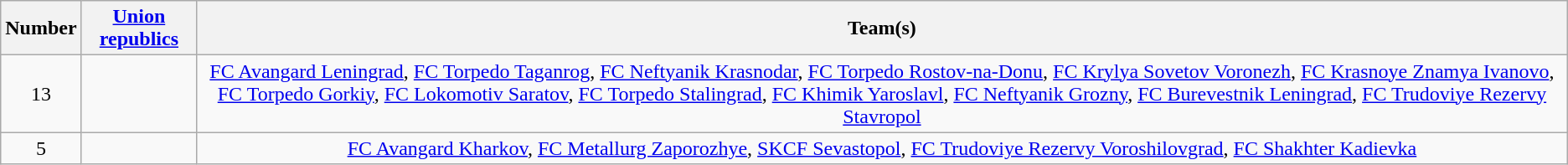<table class="wikitable" style="text-align:center">
<tr>
<th>Number</th>
<th><a href='#'>Union republics</a></th>
<th>Team(s)</th>
</tr>
<tr>
<td rowspan="1">13</td>
<td align="left"></td>
<td><a href='#'>FC Avangard Leningrad</a>, <a href='#'>FC Torpedo Taganrog</a>, <a href='#'>FC Neftyanik Krasnodar</a>, <a href='#'>FC Torpedo Rostov-na-Donu</a>, <a href='#'>FC Krylya Sovetov Voronezh</a>, <a href='#'>FC Krasnoye Znamya Ivanovo</a>, <a href='#'>FC Torpedo Gorkiy</a>, <a href='#'>FC Lokomotiv Saratov</a>, <a href='#'>FC Torpedo Stalingrad</a>, <a href='#'>FC Khimik Yaroslavl</a>, <a href='#'>FC Neftyanik Grozny</a>, <a href='#'>FC Burevestnik Leningrad</a>, <a href='#'>FC Trudoviye Rezervy Stavropol</a></td>
</tr>
<tr>
<td rowspan="1">5</td>
<td align="left"></td>
<td><a href='#'>FC Avangard Kharkov</a>, <a href='#'>FC Metallurg Zaporozhye</a>, <a href='#'>SKCF Sevastopol</a>, <a href='#'>FC Trudoviye Rezervy Voroshilovgrad</a>, <a href='#'>FC Shakhter Kadievka</a></td>
</tr>
</table>
